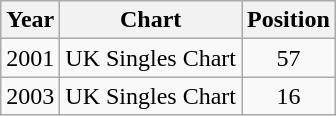<table class="wikitable sortable">
<tr>
<th>Year</th>
<th>Chart</th>
<th>Position</th>
</tr>
<tr>
<td>2001</td>
<td>UK Singles Chart</td>
<td align="center">57</td>
</tr>
<tr>
<td>2003</td>
<td>UK Singles Chart</td>
<td align="center">16</td>
</tr>
</table>
